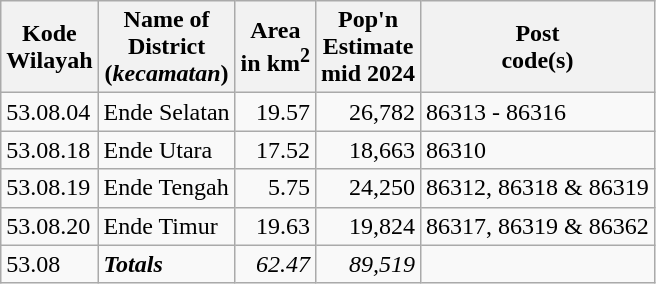<table class="sortable wikitable">
<tr>
<th>Kode<br>Wilayah</th>
<th>Name of <br>District <br>(<em>kecamatan</em>)</th>
<th>Area <br>in km<sup>2</sup></th>
<th>Pop'n<br>Estimate<br>mid 2024</th>
<th>Post<br>code(s)</th>
</tr>
<tr>
<td>53.08.04</td>
<td>Ende Selatan </td>
<td align="right">19.57</td>
<td align="right">26,782</td>
<td>86313 - 86316</td>
</tr>
<tr>
<td>53.08.18</td>
<td>Ende Utara </td>
<td align="right">17.52</td>
<td align="right">18,663</td>
<td>86310</td>
</tr>
<tr>
<td>53.08.19</td>
<td>Ende Tengah </td>
<td align="right">5.75</td>
<td align="right">24,250</td>
<td>86312, 86318 & 86319</td>
</tr>
<tr>
<td>53.08.20</td>
<td>Ende Timur </td>
<td align="right">19.63</td>
<td align="right">19,824</td>
<td>86317, 86319 & 86362</td>
</tr>
<tr>
<td>53.08</td>
<td><strong><em>Totals</em></strong></td>
<td align="right"><em>62.47</em></td>
<td align="right"><em>89,519</em></td>
<td></td>
</tr>
</table>
